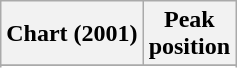<table class="wikitable sortable plainrowheaders" style="text-align:center;">
<tr>
<th scope="col">Chart (2001)</th>
<th scope="col">Peak<br>position</th>
</tr>
<tr>
</tr>
<tr>
</tr>
<tr>
</tr>
</table>
